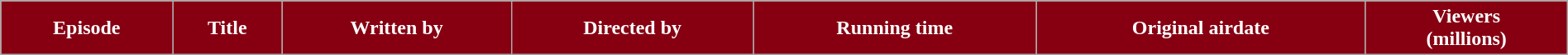<table class="wikitable plainrowheaders" style="width:100%;">
<tr style="color:#fff;">
<th style="background:#860012;">Episode</th>
<th style="background:#860012;">Title</th>
<th style="background:#860012;">Written by</th>
<th style="background:#860012;">Directed by</th>
<th style="background:#860012;">Running time</th>
<th style="background:#860012;">Original airdate</th>
<th style="background:#860012;">Viewers<br>(millions)<br>





</th>
</tr>
</table>
